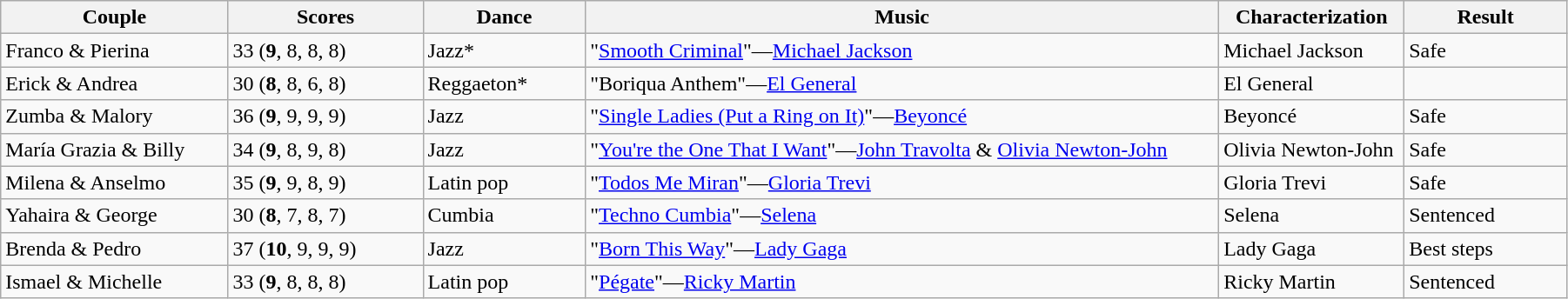<table class="wikitable sortable" style="width:95%; white-space:nowrap">
<tr>
<th style="width:14%;">Couple</th>
<th style="width:12%;">Scores</th>
<th style="width:10%;">Dance</th>
<th style="width:39%;">Music</th>
<th style="width:10%;">Characterization</th>
<th style="width:10%;">Result</th>
</tr>
<tr>
<td>Franco & Pierina</td>
<td>33 (<strong>9</strong>, 8, 8, 8)</td>
<td>Jazz*</td>
<td>"<a href='#'>Smooth Criminal</a>"—<a href='#'>Michael Jackson</a></td>
<td>Michael Jackson</td>
<td>Safe</td>
</tr>
<tr>
<td>Erick & Andrea</td>
<td>30 (<strong>8</strong>, 8, 6, 8)</td>
<td>Reggaeton*</td>
<td>"Boriqua Anthem"—<a href='#'>El General</a></td>
<td>El General</td>
<td></td>
</tr>
<tr>
<td>Zumba & Malory</td>
<td>36 (<strong>9</strong>, 9, 9, 9)</td>
<td>Jazz</td>
<td>"<a href='#'>Single Ladies (Put a Ring on It)</a>"—<a href='#'>Beyoncé</a></td>
<td>Beyoncé</td>
<td>Safe</td>
</tr>
<tr>
<td>María Grazia & Billy</td>
<td>34 (<strong>9</strong>, 8, 9, 8)</td>
<td>Jazz</td>
<td>"<a href='#'>You're the One That I Want</a>"—<a href='#'>John Travolta</a> & <a href='#'>Olivia Newton-John</a></td>
<td>Olivia Newton-John</td>
<td>Safe</td>
</tr>
<tr>
<td>Milena & Anselmo</td>
<td>35 (<strong>9</strong>, 9, 8, 9)</td>
<td>Latin pop</td>
<td>"<a href='#'>Todos Me Miran</a>"—<a href='#'>Gloria Trevi</a></td>
<td>Gloria Trevi</td>
<td>Safe</td>
</tr>
<tr>
<td>Yahaira & George</td>
<td>30 (<strong>8</strong>, 7, 8, 7)</td>
<td>Cumbia</td>
<td>"<a href='#'>Techno Cumbia</a>"—<a href='#'>Selena</a></td>
<td>Selena</td>
<td>Sentenced</td>
</tr>
<tr>
<td>Brenda & Pedro</td>
<td>37 (<strong>10</strong>, 9, 9, 9)</td>
<td>Jazz</td>
<td>"<a href='#'>Born This Way</a>"—<a href='#'>Lady Gaga</a></td>
<td>Lady Gaga</td>
<td>Best steps</td>
</tr>
<tr>
<td>Ismael & Michelle</td>
<td>33 (<strong>9</strong>, 8, 8, 8)</td>
<td>Latin pop</td>
<td>"<a href='#'>Pégate</a>"—<a href='#'>Ricky Martin</a></td>
<td>Ricky Martin</td>
<td>Sentenced</td>
</tr>
</table>
